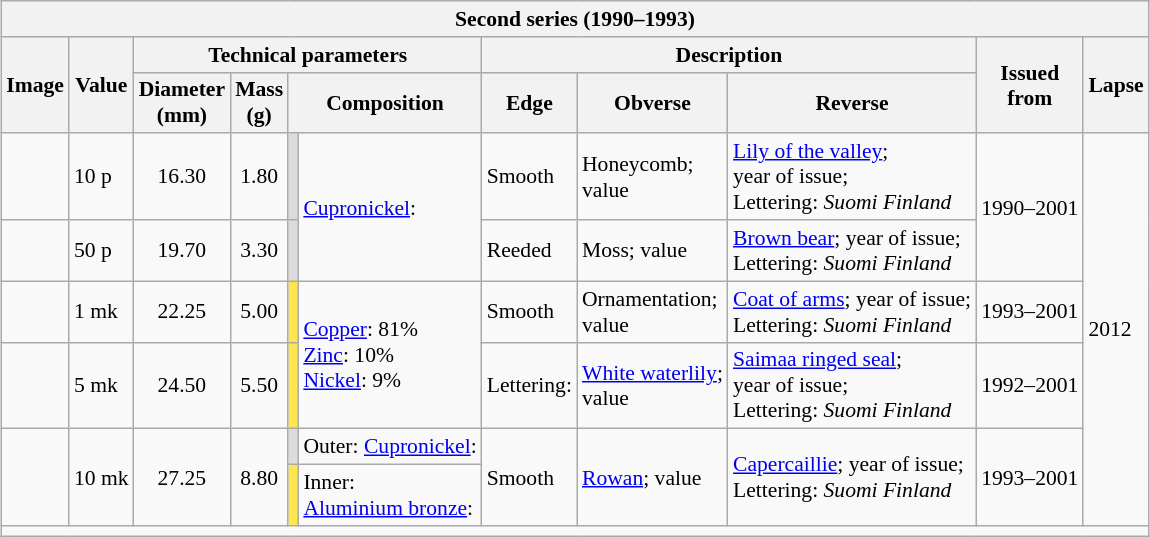<table class="wikitable" style="margin:auto; font-size:90%; border-width:1px;">
<tr>
<th colspan=11>Second series (1990–1993)</th>
</tr>
<tr>
<th rowspan=2>Image</th>
<th rowspan=2>Value</th>
<th colspan=4>Technical parameters</th>
<th colspan=3>Description</th>
<th rowspan=2>Issued<br>from</th>
<th rowspan=2>Lapse</th>
</tr>
<tr>
<th>Diameter<br>(mm)</th>
<th>Mass<br>(g)</th>
<th colspan=2>Composition</th>
<th>Edge</th>
<th>Obverse</th>
<th>Reverse</th>
</tr>
<tr>
<td align=center></td>
<td>10 p</td>
<td align=center>16.30</td>
<td align=center>1.80</td>
<td style="background-color:#dcdcdc;"></td>
<td rowspan=2><a href='#'>Cupronickel</a>:<br></td>
<td>Smooth</td>
<td>Honeycomb;<br>value</td>
<td><a href='#'>Lily of the valley</a>;<br>year of issue;<br>Lettering: <em>Suomi Finland</em></td>
<td rowspan=2>1990–2001</td>
<td rowspan=6>2012</td>
</tr>
<tr>
<td align=center></td>
<td>50 p</td>
<td align=center>19.70</td>
<td align=center>3.30</td>
<td style="background-color:#dcdcdc;"></td>
<td>Reeded</td>
<td>Moss; value</td>
<td><a href='#'>Brown bear</a>; year of issue;<br>Lettering: <em>Suomi Finland</em></td>
</tr>
<tr>
<td align=center></td>
<td>1 mk</td>
<td align=center>22.25</td>
<td align=center>5.00</td>
<td style="background-color:#ffe550;"></td>
<td rowspan=2><a href='#'>Copper</a>: 81%<br><a href='#'>Zinc</a>: 10%<br><a href='#'>Nickel</a>: 9%</td>
<td>Smooth</td>
<td>Ornamentation;<br>value</td>
<td><a href='#'>Coat of arms</a>; year of issue;<br>Lettering: <em>Suomi Finland</em></td>
<td>1993–2001</td>
</tr>
<tr>
<td align=center></td>
<td>5 mk</td>
<td align=center>24.50</td>
<td align=center>5.50</td>
<td style="background-color:#ffe550;"></td>
<td>Lettering:<br></td>
<td><a href='#'>White waterlily</a>;<br>value</td>
<td><a href='#'>Saimaa ringed seal</a>;<br>year of issue;<br>Lettering: <em>Suomi Finland</em></td>
<td>1992–2001</td>
</tr>
<tr>
<td rowspan=2 align=center></td>
<td rowspan=2>10 mk</td>
<td rowspan=2 align=center>27.25</td>
<td rowspan=2 align=center>8.80</td>
<td style="background-color:#dcdcdc;"></td>
<td>Outer: <a href='#'>Cupronickel</a>:<br></td>
<td rowspan=2>Smooth</td>
<td rowspan=2><a href='#'>Rowan</a>; value</td>
<td rowspan=2><a href='#'>Capercaillie</a>; year of issue;<br>Lettering: <em>Suomi Finland</em></td>
<td rowspan=2>1993–2001</td>
</tr>
<tr>
<td style="background-color:#ffe550;"></td>
<td>Inner:<br><a href='#'>Aluminium bronze</a>:<br></td>
</tr>
<tr>
<td colspan=11></td>
</tr>
</table>
